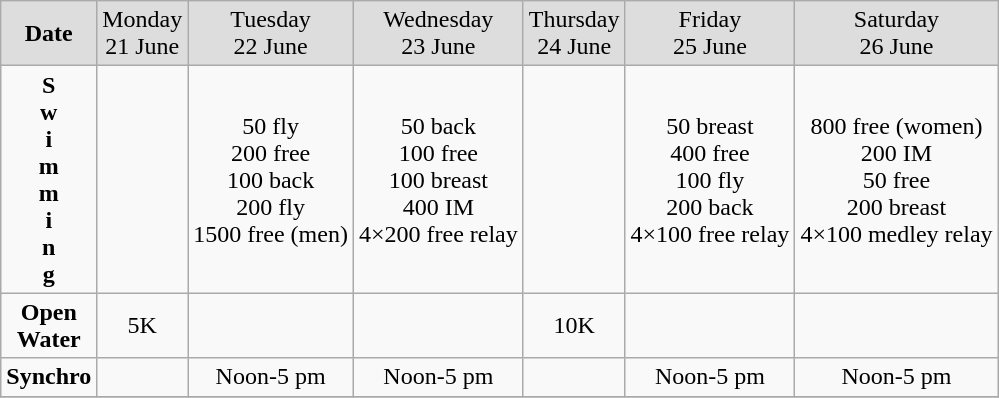<table class=wikitable style="text-align:center">
<tr bgcolor=#DDDDDD>
<td><strong>Date</strong></td>
<td>Monday <br> 21 June</td>
<td>Tuesday <br> 22 June</td>
<td>Wednesday <br> 23 June</td>
<td>Thursday <br> 24 June</td>
<td>Friday <br> 25 June</td>
<td>Saturday <br> 26 June</td>
</tr>
<tr>
<td><strong>S <br> w <br> i <br> m <br> m <br> i <br> n <br> g</strong></td>
<td></td>
<td>50 fly <br> 200 free <br> 100 back <br> 200 fly <br> 1500 free (men)</td>
<td>50 back <br> 100 free <br> 100 breast <br> 400 IM <br> 4×200 free relay</td>
<td></td>
<td>50 breast <br> 400 free <br> 100 fly <br> 200 back <br> 4×100 free relay</td>
<td>800 free (women) <br> 200 IM <br> 50 free <br> 200 breast <br> 4×100 medley relay</td>
</tr>
<tr>
<td><strong>Open <br> Water</strong></td>
<td>5K</td>
<td></td>
<td></td>
<td>10K</td>
<td></td>
<td></td>
</tr>
<tr>
<td><strong>Synchro</strong></td>
<td></td>
<td>Noon-5 pm</td>
<td>Noon-5 pm</td>
<td></td>
<td>Noon-5 pm</td>
<td>Noon-5 pm</td>
</tr>
<tr>
</tr>
</table>
